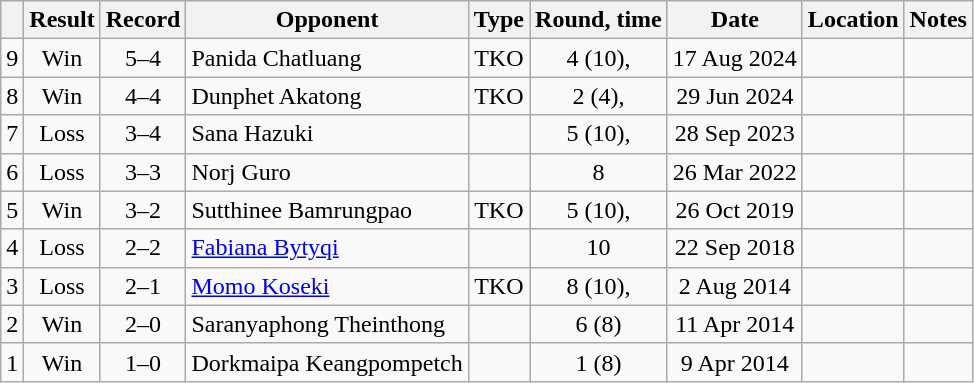<table class=wikitable style=text-align:center>
<tr>
<th></th>
<th>Result</th>
<th>Record</th>
<th>Opponent</th>
<th>Type</th>
<th>Round, time</th>
<th>Date</th>
<th>Location</th>
<th>Notes</th>
</tr>
<tr>
<td>9</td>
<td>Win</td>
<td>5–4</td>
<td align=left>Panida Chatluang</td>
<td>TKO</td>
<td>4 (10), </td>
<td>17 Aug 2024</td>
<td align=left></td>
<td align=left></td>
</tr>
<tr>
<td>8</td>
<td>Win</td>
<td>4–4</td>
<td align=left>Dunphet Akatong</td>
<td>TKO</td>
<td>2 (4), </td>
<td>29 Jun 2024</td>
<td align=left></td>
<td align=left></td>
</tr>
<tr>
<td>7</td>
<td>Loss</td>
<td>3–4</td>
<td align=left>Sana Hazuki</td>
<td></td>
<td>5 (10), </td>
<td>28 Sep 2023</td>
<td align=left></td>
<td align=left></td>
</tr>
<tr>
<td>6</td>
<td>Loss</td>
<td>3–3</td>
<td align=left>Norj Guro</td>
<td></td>
<td>8</td>
<td>26 Mar 2022</td>
<td align=left></td>
<td align=left></td>
</tr>
<tr>
<td>5</td>
<td>Win</td>
<td>3–2</td>
<td align=left>Sutthinee Bamrungpao</td>
<td>TKO</td>
<td>5 (10), </td>
<td>26 Oct 2019</td>
<td align=left></td>
<td align=left></td>
</tr>
<tr>
<td>4</td>
<td>Loss</td>
<td>2–2</td>
<td align=left><a href='#'>Fabiana Bytyqi</a></td>
<td></td>
<td>10</td>
<td>22 Sep 2018</td>
<td align=left></td>
<td align=left></td>
</tr>
<tr>
<td>3</td>
<td>Loss</td>
<td>2–1</td>
<td align=left><a href='#'>Momo Koseki</a></td>
<td>TKO</td>
<td>8 (10), </td>
<td>2 Aug 2014</td>
<td align=left></td>
<td align=left></td>
</tr>
<tr>
<td>2</td>
<td>Win</td>
<td>2–0</td>
<td align=left>Saranyaphong Theinthong</td>
<td></td>
<td>6 (8)</td>
<td>11 Apr 2014</td>
<td align=left></td>
<td align=left></td>
</tr>
<tr>
<td>1</td>
<td>Win</td>
<td>1–0</td>
<td align=left>Dorkmaipa Keangpompetch</td>
<td></td>
<td>1 (8)</td>
<td>9 Apr 2014</td>
<td align=left></td>
<td align=left></td>
</tr>
</table>
